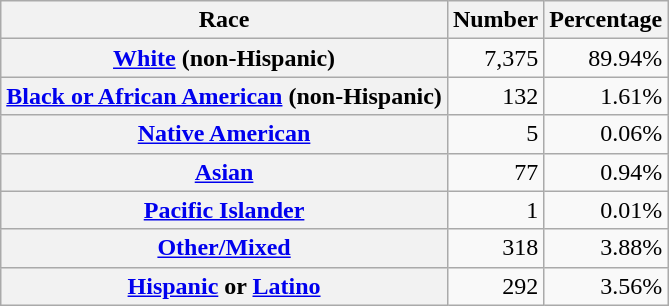<table class="wikitable" style="text-align:right">
<tr>
<th scope="col">Race</th>
<th scope="col">Number</th>
<th scope="col">Percentage</th>
</tr>
<tr>
<th scope="row"><a href='#'>White</a> (non-Hispanic)</th>
<td>7,375</td>
<td>89.94%</td>
</tr>
<tr>
<th scope="row"><a href='#'>Black or African American</a> (non-Hispanic)</th>
<td>132</td>
<td>1.61%</td>
</tr>
<tr>
<th scope="row"><a href='#'>Native American</a></th>
<td>5</td>
<td>0.06%</td>
</tr>
<tr>
<th scope="row"><a href='#'>Asian</a></th>
<td>77</td>
<td>0.94%</td>
</tr>
<tr>
<th scope="row"><a href='#'>Pacific Islander</a></th>
<td>1</td>
<td>0.01%</td>
</tr>
<tr>
<th scope="row"><a href='#'>Other/Mixed</a></th>
<td>318</td>
<td>3.88%</td>
</tr>
<tr>
<th scope="row"><a href='#'>Hispanic</a> or <a href='#'>Latino</a></th>
<td>292</td>
<td>3.56%</td>
</tr>
</table>
